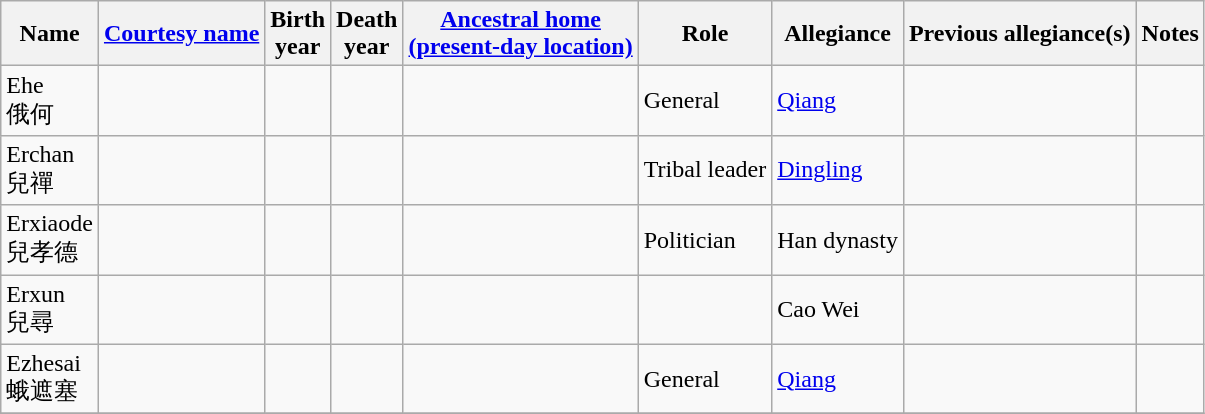<table class="wikitable sortable">
<tr>
<th>Name</th>
<th><a href='#'>Courtesy name</a></th>
<th>Birth<br>year</th>
<th>Death<br>year</th>
<th><a href='#'>Ancestral home<br>(present-day location)</a></th>
<th>Role</th>
<th>Allegiance</th>
<th>Previous allegiance(s)</th>
<th>Notes</th>
</tr>
<tr>
<td>Ehe<br>俄何</td>
<td></td>
<td></td>
<td></td>
<td></td>
<td>General</td>
<td><a href='#'>Qiang</a></td>
<td></td>
<td></td>
</tr>
<tr>
<td>Erchan<br>兒禪</td>
<td></td>
<td></td>
<td></td>
<td></td>
<td>Tribal leader</td>
<td><a href='#'>Dingling</a></td>
<td></td>
<td></td>
</tr>
<tr>
<td>Erxiaode<br>兒孝德</td>
<td></td>
<td></td>
<td></td>
<td></td>
<td>Politician</td>
<td>Han dynasty</td>
<td></td>
<td></td>
</tr>
<tr>
<td>Erxun<br>兒尋</td>
<td></td>
<td></td>
<td></td>
<td></td>
<td></td>
<td>Cao Wei</td>
<td></td>
<td></td>
</tr>
<tr>
<td>Ezhesai<br>蛾遮塞</td>
<td></td>
<td></td>
<td></td>
<td></td>
<td>General</td>
<td><a href='#'>Qiang</a></td>
<td></td>
<td></td>
</tr>
<tr>
</tr>
</table>
